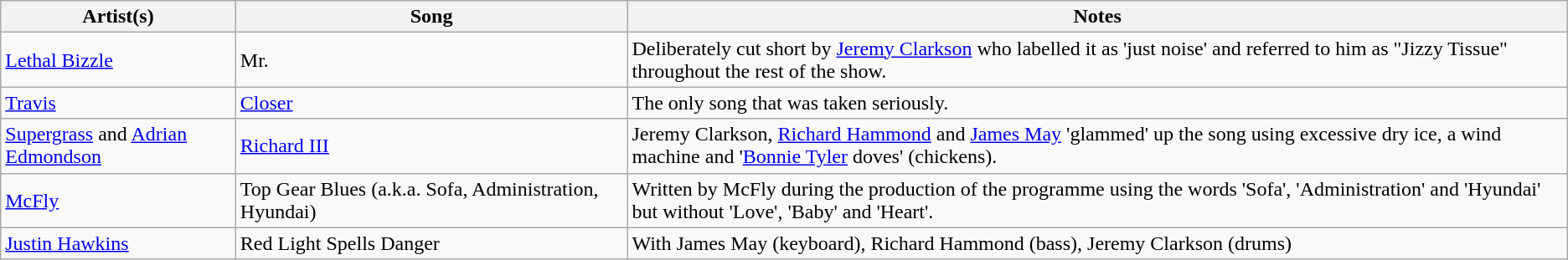<table class="wikitable">
<tr>
<th style="width:15%">Artist(s)</th>
<th style="width:25%">Song</th>
<th style="width:60%">Notes</th>
</tr>
<tr>
<td><a href='#'>Lethal Bizzle</a></td>
<td>Mr.</td>
<td>Deliberately cut short by <a href='#'>Jeremy Clarkson</a> who labelled it as 'just noise' and referred to him as "Jizzy Tissue" throughout the rest of the show.</td>
</tr>
<tr>
<td><a href='#'>Travis</a></td>
<td><a href='#'>Closer</a></td>
<td>The only song that was taken seriously.</td>
</tr>
<tr>
<td><a href='#'>Supergrass</a> and <a href='#'>Adrian Edmondson</a></td>
<td><a href='#'>Richard III</a></td>
<td>Jeremy Clarkson, <a href='#'>Richard Hammond</a> and <a href='#'>James May</a> 'glammed' up the song using excessive dry ice, a wind machine and '<a href='#'>Bonnie Tyler</a> doves' (chickens).</td>
</tr>
<tr>
<td><a href='#'>McFly</a></td>
<td>Top Gear Blues (a.k.a. Sofa, Administration, Hyundai)</td>
<td>Written by McFly during the production of the programme using the words 'Sofa', 'Administration' and 'Hyundai' but without 'Love', 'Baby' and 'Heart'.</td>
</tr>
<tr>
<td><a href='#'>Justin Hawkins</a></td>
<td>Red Light Spells Danger</td>
<td>With James May (keyboard), Richard Hammond (bass), Jeremy Clarkson (drums)</td>
</tr>
</table>
